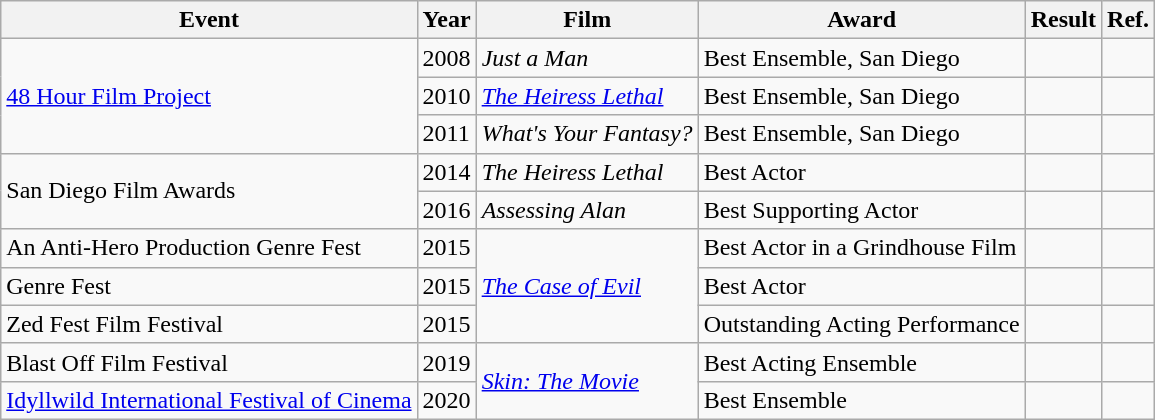<table class="wikitable">
<tr>
<th>Event</th>
<th>Year</th>
<th>Film</th>
<th>Award</th>
<th>Result</th>
<th>Ref.</th>
</tr>
<tr>
<td rowspan="3"><a href='#'>48 Hour Film Project</a></td>
<td>2008</td>
<td><em>Just a Man</em></td>
<td>Best Ensemble, San Diego</td>
<td></td>
<td></td>
</tr>
<tr>
<td>2010</td>
<td><em><a href='#'>The Heiress Lethal</a></em></td>
<td>Best Ensemble, San Diego</td>
<td></td>
<td></td>
</tr>
<tr>
<td>2011</td>
<td><em>What's Your Fantasy?</em></td>
<td>Best Ensemble, San Diego</td>
<td></td>
<td></td>
</tr>
<tr>
<td rowspan="2">San Diego Film Awards</td>
<td>2014</td>
<td><em>The Heiress Lethal</em></td>
<td>Best Actor</td>
<td></td>
<td></td>
</tr>
<tr>
<td>2016</td>
<td><em>Assessing Alan</em></td>
<td>Best Supporting Actor</td>
<td></td>
<td></td>
</tr>
<tr>
<td>An Anti-Hero Production Genre Fest</td>
<td>2015</td>
<td rowspan="3"><em><a href='#'>The Case of Evil</a></em></td>
<td>Best Actor in a Grindhouse Film</td>
<td></td>
<td></td>
</tr>
<tr>
<td>Genre Fest</td>
<td>2015</td>
<td>Best Actor</td>
<td></td>
<td></td>
</tr>
<tr>
<td>Zed Fest Film Festival</td>
<td>2015</td>
<td>Outstanding Acting Performance</td>
<td></td>
<td></td>
</tr>
<tr>
<td>Blast Off Film Festival</td>
<td>2019</td>
<td rowspan="2"><em><a href='#'>Skin: The Movie</a></em></td>
<td>Best Acting Ensemble</td>
<td></td>
<td></td>
</tr>
<tr>
<td><a href='#'>Idyllwild International Festival of Cinema</a></td>
<td>2020</td>
<td>Best Ensemble</td>
<td></td>
<td></td>
</tr>
</table>
